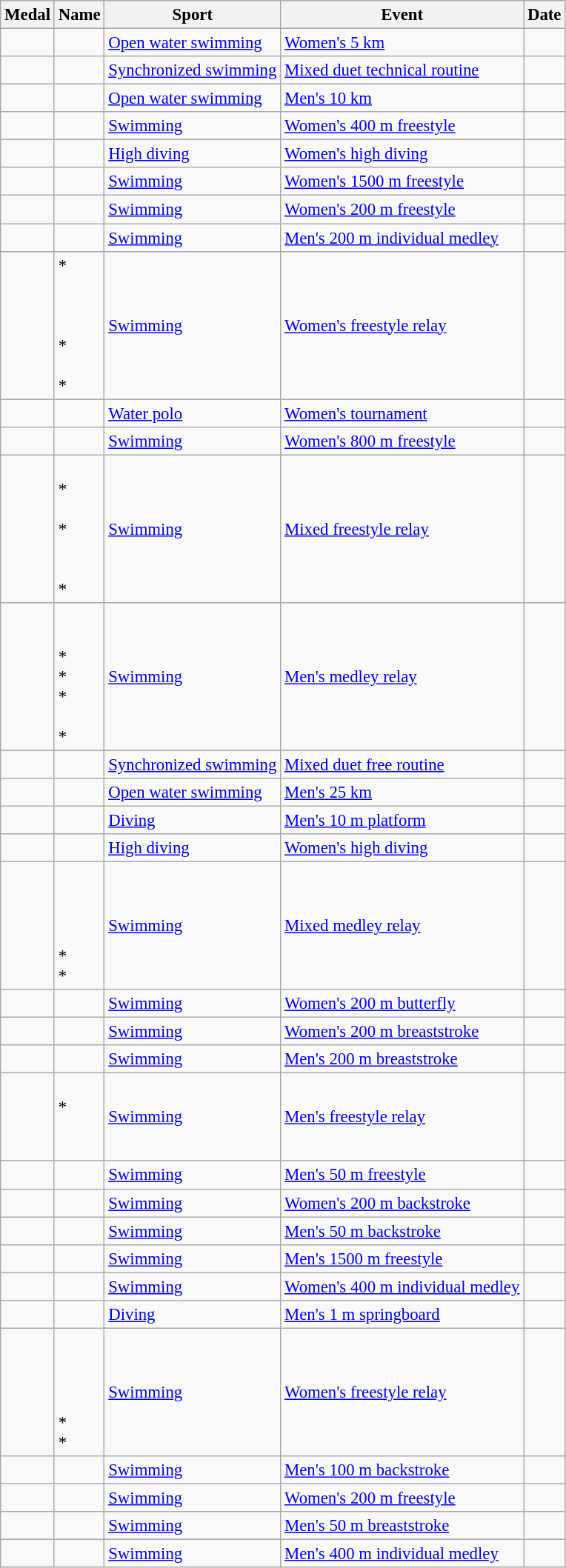<table class="wikitable sortable" style="font-size:95%">
<tr>
<th>Medal</th>
<th>Name</th>
<th>Sport</th>
<th>Event</th>
<th>Date</th>
</tr>
<tr>
<td></td>
<td></td>
<td><a href='#'>Open water swimming</a></td>
<td><a href='#'>Women's 5 km</a></td>
<td></td>
</tr>
<tr>
<td></td>
<td><br></td>
<td><a href='#'>Synchronized swimming</a></td>
<td><a href='#'>Mixed duet technical routine</a></td>
<td></td>
</tr>
<tr>
<td></td>
<td></td>
<td><a href='#'>Open water swimming</a></td>
<td><a href='#'>Men's 10 km</a></td>
<td></td>
</tr>
<tr>
<td></td>
<td></td>
<td><a href='#'>Swimming</a></td>
<td><a href='#'>Women's 400 m freestyle</a></td>
<td></td>
</tr>
<tr>
<td></td>
<td></td>
<td><a href='#'>High diving</a></td>
<td><a href='#'>Women's high diving</a></td>
<td></td>
</tr>
<tr>
<td></td>
<td></td>
<td><a href='#'>Swimming</a></td>
<td><a href='#'>Women's 1500 m freestyle</a></td>
<td></td>
</tr>
<tr>
<td></td>
<td></td>
<td><a href='#'>Swimming</a></td>
<td><a href='#'>Women's 200 m freestyle</a></td>
<td></td>
</tr>
<tr>
<td></td>
<td></td>
<td><a href='#'>Swimming</a></td>
<td><a href='#'>Men's 200 m individual medley</a></td>
<td></td>
</tr>
<tr>
<td></td>
<td>*<br><br><br><br>*<br><br>*</td>
<td><a href='#'>Swimming</a></td>
<td><a href='#'>Women's  freestyle relay</a></td>
<td></td>
</tr>
<tr>
<td></td>
<td></td>
<td><a href='#'>Water polo</a></td>
<td><a href='#'>Women's tournament</a></td>
<td></td>
</tr>
<tr>
<td></td>
<td></td>
<td><a href='#'>Swimming</a></td>
<td><a href='#'>Women's 800 m freestyle</a></td>
<td></td>
</tr>
<tr>
<td></td>
<td><br>*<br><br>*<br><br><br>*</td>
<td><a href='#'>Swimming</a></td>
<td><a href='#'>Mixed  freestyle relay</a></td>
<td></td>
</tr>
<tr>
<td></td>
<td><br><br>*<br>*<br>*<br><br>*<br></td>
<td><a href='#'>Swimming</a></td>
<td><a href='#'>Men's  medley relay</a></td>
<td></td>
</tr>
<tr>
<td></td>
<td><br></td>
<td><a href='#'>Synchronized swimming</a></td>
<td><a href='#'>Mixed duet free routine</a></td>
<td></td>
</tr>
<tr>
<td></td>
<td></td>
<td><a href='#'>Open water swimming</a></td>
<td><a href='#'>Men's 25 km</a></td>
<td></td>
</tr>
<tr>
<td></td>
<td></td>
<td><a href='#'>Diving</a></td>
<td><a href='#'>Men's 10 m platform</a></td>
<td></td>
</tr>
<tr>
<td></td>
<td></td>
<td><a href='#'>High diving</a></td>
<td><a href='#'>Women's high diving</a></td>
<td></td>
</tr>
<tr>
<td></td>
<td><br><br><br><br>*<br>*</td>
<td><a href='#'>Swimming</a></td>
<td><a href='#'>Mixed  medley relay</a></td>
<td></td>
</tr>
<tr>
<td></td>
<td></td>
<td><a href='#'>Swimming</a></td>
<td><a href='#'>Women's 200 m butterfly</a></td>
<td></td>
</tr>
<tr>
<td></td>
<td></td>
<td><a href='#'>Swimming</a></td>
<td><a href='#'>Women's 200 m breaststroke</a></td>
<td></td>
</tr>
<tr>
<td></td>
<td></td>
<td><a href='#'>Swimming</a></td>
<td><a href='#'>Men's 200 m breaststroke</a></td>
<td></td>
</tr>
<tr>
<td></td>
<td><br>*<br><br><br></td>
<td><a href='#'>Swimming</a></td>
<td><a href='#'>Men's  freestyle relay</a></td>
<td></td>
</tr>
<tr>
<td></td>
<td></td>
<td><a href='#'>Swimming</a></td>
<td><a href='#'>Men's 50 m freestyle</a></td>
<td></td>
</tr>
<tr>
<td></td>
<td></td>
<td><a href='#'>Swimming</a></td>
<td><a href='#'>Women's 200 m backstroke</a></td>
<td></td>
</tr>
<tr>
<td></td>
<td></td>
<td><a href='#'>Swimming</a></td>
<td><a href='#'>Men's 50 m backstroke</a></td>
<td></td>
</tr>
<tr>
<td></td>
<td></td>
<td><a href='#'>Swimming</a></td>
<td><a href='#'>Men's 1500 m freestyle</a></td>
<td></td>
</tr>
<tr>
<td></td>
<td></td>
<td><a href='#'>Swimming</a></td>
<td><a href='#'>Women's 400 m individual medley</a></td>
<td></td>
</tr>
<tr>
<td></td>
<td></td>
<td><a href='#'>Diving</a></td>
<td><a href='#'>Men's 1 m springboard</a></td>
<td></td>
</tr>
<tr>
<td></td>
<td><br><br><br><br>*<br>*</td>
<td><a href='#'>Swimming</a></td>
<td><a href='#'>Women's  freestyle relay</a></td>
<td></td>
</tr>
<tr>
<td></td>
<td></td>
<td><a href='#'>Swimming</a></td>
<td><a href='#'>Men's 100 m backstroke</a></td>
<td></td>
</tr>
<tr>
<td></td>
<td></td>
<td><a href='#'>Swimming</a></td>
<td><a href='#'>Women's 200 m freestyle</a></td>
<td></td>
</tr>
<tr>
<td></td>
<td></td>
<td><a href='#'>Swimming</a></td>
<td><a href='#'>Men's 50 m breaststroke</a></td>
<td></td>
</tr>
<tr>
<td></td>
<td></td>
<td><a href='#'>Swimming</a></td>
<td><a href='#'>Men's 400 m individual medley</a></td>
<td></td>
</tr>
</table>
